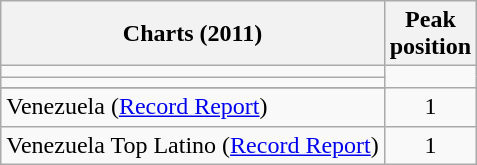<table class="wikitable">
<tr>
<th>Charts (2011)</th>
<th>Peak<br>position</th>
</tr>
<tr>
<td></td>
</tr>
<tr>
<td></td>
</tr>
<tr>
</tr>
<tr>
<td>Venezuela (<a href='#'>Record Report</a>)</td>
<td style="text-align:center;">1</td>
</tr>
<tr>
<td align="left">Venezuela Top Latino (<a href='#'>Record Report</a>)</td>
<td align="center">1</td>
</tr>
</table>
